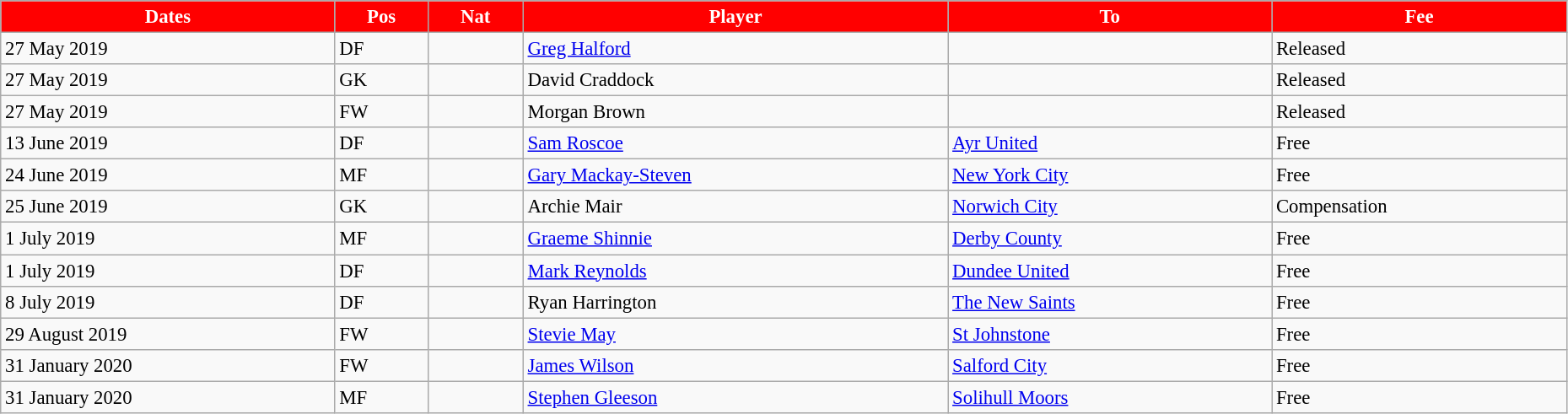<table class="wikitable" style="text-align:center; font-size:95%;width:98%; text-align:left">
<tr>
<th style="background:#FF0000; color:#FFFFFF;" scope="col">Dates</th>
<th style="background:#FF0000; color:#FFFFFF;" scope="col">Pos</th>
<th style="background:#FF0000; color:#FFFFFF;" scope="col">Nat</th>
<th style="background:#FF0000; color:#FFFFFF;" scope="col">Player</th>
<th style="background:#FF0000; color:#FFFFFF;" scope="col">To</th>
<th style="background:#FF0000; color:#FFFFFF;" scope="col">Fee</th>
</tr>
<tr>
<td>27 May 2019</td>
<td>DF</td>
<td></td>
<td><a href='#'>Greg Halford</a></td>
<td></td>
<td>Released</td>
</tr>
<tr>
<td>27 May 2019</td>
<td>GK</td>
<td></td>
<td>David Craddock</td>
<td></td>
<td>Released</td>
</tr>
<tr>
<td>27 May 2019</td>
<td>FW</td>
<td></td>
<td>Morgan Brown</td>
<td></td>
<td>Released</td>
</tr>
<tr>
<td>13 June 2019</td>
<td>DF</td>
<td></td>
<td><a href='#'>Sam Roscoe</a></td>
<td> <a href='#'>Ayr United</a></td>
<td>Free</td>
</tr>
<tr>
<td>24 June 2019</td>
<td>MF</td>
<td></td>
<td><a href='#'>Gary Mackay-Steven</a></td>
<td> <a href='#'>New York City</a></td>
<td>Free</td>
</tr>
<tr>
<td>25 June 2019</td>
<td>GK</td>
<td></td>
<td>Archie Mair</td>
<td> <a href='#'>Norwich City</a></td>
<td>Compensation</td>
</tr>
<tr>
<td>1 July 2019</td>
<td>MF</td>
<td></td>
<td><a href='#'>Graeme Shinnie</a></td>
<td> <a href='#'>Derby County</a></td>
<td>Free</td>
</tr>
<tr>
<td>1 July 2019</td>
<td>DF</td>
<td></td>
<td><a href='#'>Mark Reynolds</a></td>
<td> <a href='#'>Dundee United</a></td>
<td>Free</td>
</tr>
<tr>
<td>8 July 2019</td>
<td>DF</td>
<td></td>
<td>Ryan Harrington</td>
<td> <a href='#'>The New Saints</a></td>
<td>Free</td>
</tr>
<tr>
<td>29 August 2019</td>
<td>FW</td>
<td></td>
<td><a href='#'>Stevie May</a></td>
<td> <a href='#'>St Johnstone</a></td>
<td>Free</td>
</tr>
<tr>
<td>31 January 2020</td>
<td>FW</td>
<td></td>
<td><a href='#'>James Wilson</a></td>
<td> <a href='#'>Salford City</a></td>
<td>Free</td>
</tr>
<tr>
<td>31 January 2020</td>
<td>MF</td>
<td></td>
<td><a href='#'>Stephen Gleeson</a></td>
<td> <a href='#'>Solihull Moors</a></td>
<td>Free</td>
</tr>
</table>
